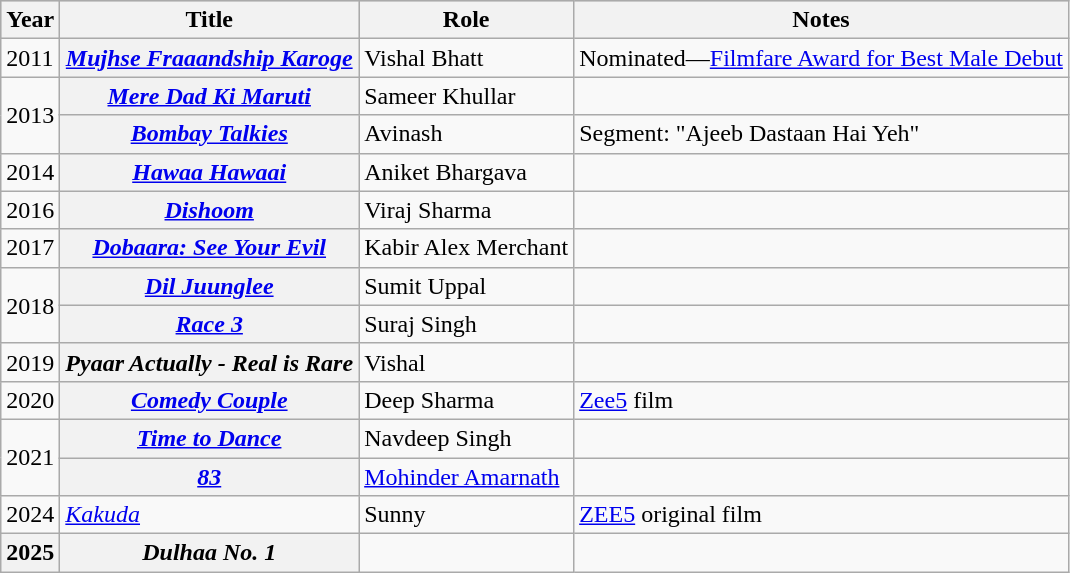<table class="wikitable sortable plainrowheaders">
<tr style="background:#ccc; text-align:center;">
<th scope="col">Year</th>
<th scope="col">Title</th>
<th scope="col">Role</th>
<th scope="col">Notes</th>
</tr>
<tr>
<td>2011</td>
<th scope="row"><em><a href='#'>Mujhse Fraaandship Karoge</a></em></th>
<td>Vishal Bhatt</td>
<td>Nominated—<a href='#'>Filmfare Award for Best Male Debut</a></td>
</tr>
<tr>
<td rowspan="2">2013</td>
<th scope="row"><em><a href='#'>Mere Dad Ki Maruti</a></em></th>
<td>Sameer Khullar</td>
<td></td>
</tr>
<tr>
<th scope="row"><em><a href='#'>Bombay Talkies</a></em></th>
<td>Avinash</td>
<td>Segment: "Ajeeb Dastaan Hai Yeh"</td>
</tr>
<tr>
<td>2014</td>
<th scope="row"><em><a href='#'>Hawaa Hawaai</a></em></th>
<td>Aniket Bhargava</td>
<td></td>
</tr>
<tr>
<td>2016</td>
<th scope="row"><em><a href='#'>Dishoom</a></em></th>
<td>Viraj Sharma</td>
<td></td>
</tr>
<tr>
<td>2017</td>
<th scope="row"><em><a href='#'>Dobaara: See Your Evil</a></em></th>
<td>Kabir Alex Merchant</td>
<td></td>
</tr>
<tr>
<td rowspan="2">2018</td>
<th scope="row"><em><a href='#'>Dil Juunglee</a></em></th>
<td>Sumit Uppal</td>
<td></td>
</tr>
<tr>
<th scope="row"><em><a href='#'>Race 3</a></em></th>
<td>Suraj Singh</td>
<td></td>
</tr>
<tr>
<td>2019</td>
<th scope="row"><em>Pyaar Actually - Real is Rare</em></th>
<td>Vishal</td>
<td></td>
</tr>
<tr>
<td>2020</td>
<th scope="row"><em><a href='#'>Comedy Couple</a></em></th>
<td>Deep Sharma</td>
<td><a href='#'>Zee5</a> film</td>
</tr>
<tr>
<td rowspan="2">2021</td>
<th scope="row"><em><a href='#'>Time to Dance</a></em></th>
<td>Navdeep Singh</td>
<td></td>
</tr>
<tr>
<th scope="row"><em><a href='#'>83</a></em></th>
<td><a href='#'>Mohinder Amarnath</a></td>
<td></td>
</tr>
<tr>
<td>2024</td>
<td><em><a href='#'>Kakuda</a></em></td>
<td>Sunny</td>
<td><a href='#'>ZEE5</a> original film</td>
</tr>
<tr>
<th rowspan="3">2025</th>
<th scope="row"><em>Dulhaa No. 1</em></th>
<td></td>
<td></td>
</tr>
</table>
